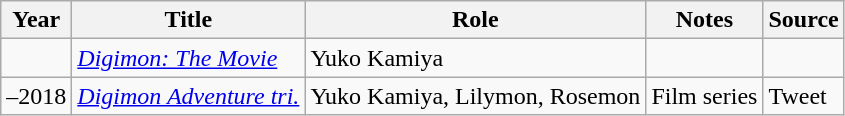<table class="wikitable sortable plainrowheaders">
<tr>
<th>Year</th>
<th>Title</th>
<th>Role</th>
<th class="unsortable">Notes</th>
<th class="unsortable">Source</th>
</tr>
<tr>
<td></td>
<td><em><a href='#'>Digimon: The Movie</a></em></td>
<td>Yuko Kamiya</td>
<td></td>
<td></td>
</tr>
<tr>
<td>–2018</td>
<td><em><a href='#'>Digimon Adventure tri.</a></em></td>
<td>Yuko Kamiya, Lilymon, Rosemon</td>
<td>Film series</td>
<td>Tweet</td>
</tr>
</table>
